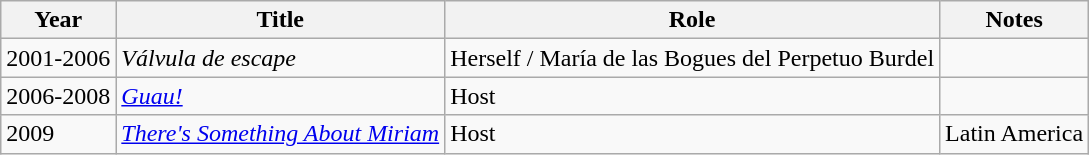<table class="wikitable">
<tr>
<th>Year</th>
<th>Title</th>
<th>Role</th>
<th>Notes</th>
</tr>
<tr>
<td>2001-2006</td>
<td><em>Válvula de escape</em></td>
<td>Herself / María de las Bogues del Perpetuo Burdel</td>
<td></td>
</tr>
<tr>
<td>2006-2008</td>
<td><em><a href='#'>Guau!</a></em></td>
<td>Host</td>
<td></td>
</tr>
<tr>
<td>2009</td>
<td><em><a href='#'>There's Something About Miriam</a></em></td>
<td>Host</td>
<td>Latin America</td>
</tr>
</table>
